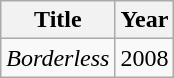<table class="wikitable">
<tr>
<th scope="col">Title</th>
<th scope="col">Year</th>
</tr>
<tr>
<td><em>Borderless</em></td>
<td style="text-align:center;">2008</td>
</tr>
</table>
